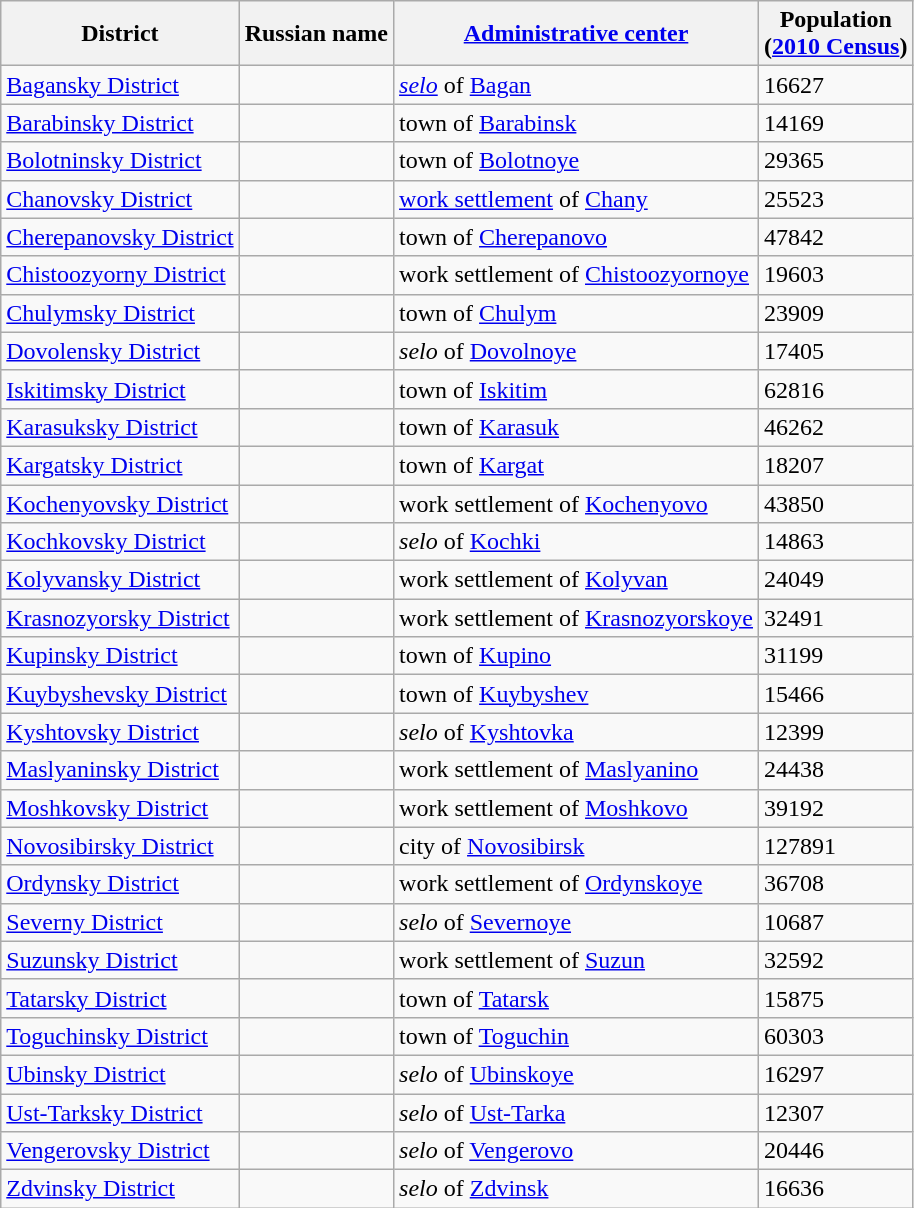<table class="wikitable sortable">
<tr>
<th>District</th>
<th>Russian name</th>
<th><a href='#'>Administrative center</a></th>
<th>Population<br>(<a href='#'>2010 Census</a>)</th>
</tr>
<tr>
<td><a href='#'>Bagansky District</a></td>
<td></td>
<td><em><a href='#'>selo</a></em> of <a href='#'>Bagan</a></td>
<td>16627</td>
</tr>
<tr>
<td><a href='#'>Barabinsky District</a></td>
<td></td>
<td>town of <a href='#'>Barabinsk</a></td>
<td>14169</td>
</tr>
<tr>
<td><a href='#'>Bolotninsky District</a></td>
<td></td>
<td>town of <a href='#'>Bolotnoye</a></td>
<td>29365</td>
</tr>
<tr>
<td><a href='#'>Chanovsky District</a></td>
<td></td>
<td><a href='#'>work settlement</a> of <a href='#'>Chany</a></td>
<td>25523</td>
</tr>
<tr>
<td><a href='#'>Cherepanovsky District</a></td>
<td></td>
<td>town of <a href='#'>Cherepanovo</a></td>
<td>47842</td>
</tr>
<tr>
<td><a href='#'>Chistoozyorny District</a></td>
<td></td>
<td>work settlement of <a href='#'>Chistoozyornoye</a></td>
<td>19603</td>
</tr>
<tr>
<td><a href='#'>Chulymsky District</a></td>
<td></td>
<td>town of <a href='#'>Chulym</a></td>
<td>23909</td>
</tr>
<tr>
<td><a href='#'>Dovolensky District</a></td>
<td></td>
<td><em>selo</em> of <a href='#'>Dovolnoye</a></td>
<td>17405</td>
</tr>
<tr>
<td><a href='#'>Iskitimsky District</a></td>
<td></td>
<td>town of <a href='#'>Iskitim</a></td>
<td>62816</td>
</tr>
<tr>
<td><a href='#'>Karasuksky District</a></td>
<td></td>
<td>town of <a href='#'>Karasuk</a></td>
<td>46262</td>
</tr>
<tr>
<td><a href='#'>Kargatsky District</a></td>
<td></td>
<td>town of <a href='#'>Kargat</a></td>
<td>18207</td>
</tr>
<tr>
<td><a href='#'>Kochenyovsky District</a></td>
<td></td>
<td>work settlement of <a href='#'>Kochenyovo</a></td>
<td>43850</td>
</tr>
<tr>
<td><a href='#'>Kochkovsky District</a></td>
<td></td>
<td><em>selo</em> of <a href='#'>Kochki</a></td>
<td>14863</td>
</tr>
<tr>
<td><a href='#'>Kolyvansky District</a></td>
<td></td>
<td>work settlement of <a href='#'>Kolyvan</a></td>
<td>24049</td>
</tr>
<tr>
<td><a href='#'>Krasnozyorsky District</a></td>
<td></td>
<td>work settlement of <a href='#'>Krasnozyorskoye</a></td>
<td>32491</td>
</tr>
<tr>
<td><a href='#'>Kupinsky District</a></td>
<td></td>
<td>town of <a href='#'>Kupino</a></td>
<td>31199</td>
</tr>
<tr>
<td><a href='#'>Kuybyshevsky District</a></td>
<td></td>
<td>town of <a href='#'>Kuybyshev</a></td>
<td>15466</td>
</tr>
<tr>
<td><a href='#'>Kyshtovsky District</a></td>
<td></td>
<td><em>selo</em> of <a href='#'>Kyshtovka</a></td>
<td>12399</td>
</tr>
<tr>
<td><a href='#'>Maslyaninsky District</a></td>
<td></td>
<td>work settlement of <a href='#'>Maslyanino</a></td>
<td>24438</td>
</tr>
<tr>
<td><a href='#'>Moshkovsky District</a></td>
<td></td>
<td>work settlement of <a href='#'>Moshkovo</a></td>
<td>39192</td>
</tr>
<tr>
<td><a href='#'>Novosibirsky District</a></td>
<td></td>
<td>city of <a href='#'>Novosibirsk</a></td>
<td>127891</td>
</tr>
<tr>
<td><a href='#'>Ordynsky District</a></td>
<td></td>
<td>work settlement of <a href='#'>Ordynskoye</a></td>
<td>36708</td>
</tr>
<tr>
<td><a href='#'>Severny District</a></td>
<td></td>
<td><em>selo</em> of <a href='#'>Severnoye</a></td>
<td>10687</td>
</tr>
<tr>
<td><a href='#'>Suzunsky District</a></td>
<td></td>
<td>work settlement of <a href='#'>Suzun</a></td>
<td>32592</td>
</tr>
<tr>
<td><a href='#'>Tatarsky District</a></td>
<td></td>
<td>town of <a href='#'>Tatarsk</a></td>
<td>15875</td>
</tr>
<tr>
<td><a href='#'>Toguchinsky District</a></td>
<td></td>
<td>town of <a href='#'>Toguchin</a></td>
<td>60303</td>
</tr>
<tr>
<td><a href='#'>Ubinsky District</a></td>
<td></td>
<td><em>selo</em> of <a href='#'>Ubinskoye</a></td>
<td>16297</td>
</tr>
<tr>
<td><a href='#'>Ust-Tarksky District</a></td>
<td></td>
<td><em>selo</em> of <a href='#'>Ust-Tarka</a></td>
<td>12307</td>
</tr>
<tr>
<td><a href='#'>Vengerovsky District</a></td>
<td></td>
<td><em>selo</em> of <a href='#'>Vengerovo</a></td>
<td>20446</td>
</tr>
<tr>
<td><a href='#'>Zdvinsky District</a></td>
<td></td>
<td><em>selo</em> of <a href='#'>Zdvinsk</a></td>
<td>16636</td>
</tr>
</table>
